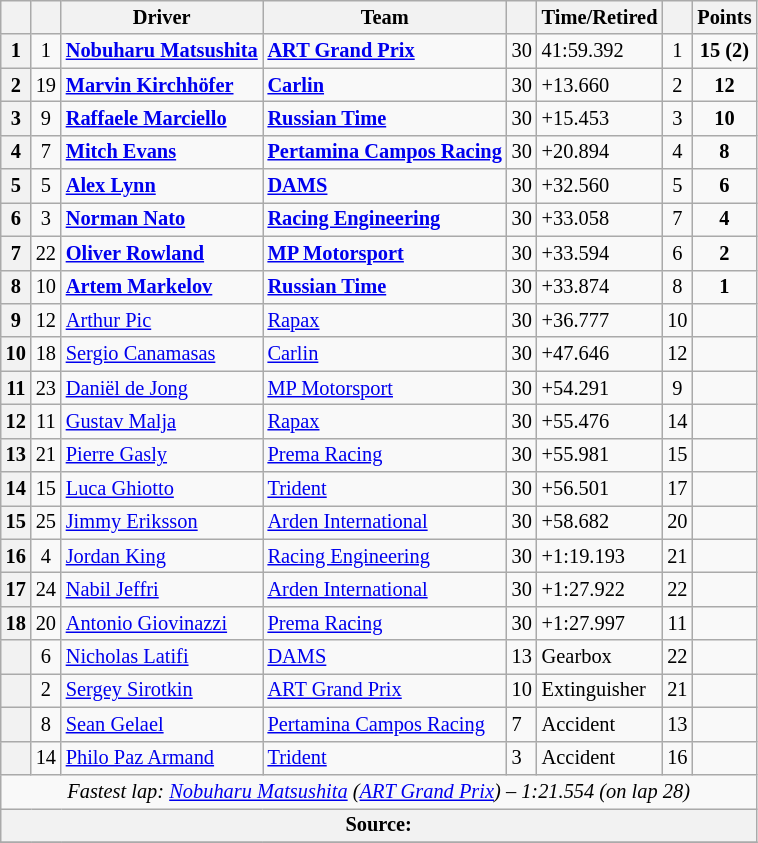<table class="wikitable sortable" style="font-size:85%">
<tr>
<th scope="col"></th>
<th scope="col"></th>
<th scope="col">Driver</th>
<th scope="col">Team</th>
<th scope="col"></th>
<th scope="col">Time/Retired</th>
<th scope="col"></th>
<th scope="col">Points</th>
</tr>
<tr>
<th scope="row">1</th>
<td align="center">1</td>
<td data-sort-value="MAT"> <strong><a href='#'>Nobuharu Matsushita</a></strong></td>
<td><strong><a href='#'>ART Grand Prix</a></strong></td>
<td>30</td>
<td>41:59.392</td>
<td align="center">1</td>
<td align="center"><strong>15 (2)</strong></td>
</tr>
<tr>
<th scope="row">2</th>
<td align="center">19</td>
<td data-sort-value="KIR"> <strong><a href='#'>Marvin Kirchhöfer</a></strong></td>
<td><strong><a href='#'>Carlin</a></strong></td>
<td>30</td>
<td>+13.660</td>
<td align="center">2</td>
<td align="center"><strong>12</strong></td>
</tr>
<tr>
<th scope="row">3</th>
<td align="center">9</td>
<td data-sort-value="MAR"> <strong><a href='#'>Raffaele Marciello</a></strong></td>
<td><strong><a href='#'>Russian Time</a></strong></td>
<td>30</td>
<td>+15.453</td>
<td align="center">3</td>
<td align="center"><strong>10</strong></td>
</tr>
<tr>
<th scope="row">4</th>
<td align="center">7</td>
<td data-sort-value="EVA"> <strong><a href='#'>Mitch Evans</a></strong></td>
<td><strong><a href='#'> Pertamina Campos Racing</a></strong></td>
<td>30</td>
<td>+20.894</td>
<td align="center">4</td>
<td align="center"><strong>8</strong></td>
</tr>
<tr>
<th scope="row">5</th>
<td align="center">5</td>
<td data-sort-value="LYN"> <strong><a href='#'>Alex Lynn</a></strong></td>
<td><strong><a href='#'>DAMS</a></strong></td>
<td>30</td>
<td>+32.560</td>
<td align="center">5</td>
<td align="center"><strong>6</strong></td>
</tr>
<tr>
<th scope="row">6</th>
<td align="center">3</td>
<td data-sort-value="NAT"> <strong><a href='#'>Norman Nato</a></strong></td>
<td><strong><a href='#'>Racing Engineering</a></strong></td>
<td>30</td>
<td>+33.058</td>
<td align="center">7</td>
<td align="center"><strong>4</strong></td>
</tr>
<tr>
<th scope="row">7</th>
<td align="center">22</td>
<td data-sort-value="ROW"> <strong><a href='#'>Oliver Rowland</a></strong></td>
<td><strong><a href='#'>MP Motorsport</a></strong></td>
<td>30</td>
<td>+33.594</td>
<td align="center">6</td>
<td align="center"><strong>2</strong></td>
</tr>
<tr>
<th scope="row">8</th>
<td align="center">10</td>
<td data-sort-value="MAR"> <strong><a href='#'>Artem Markelov</a></strong></td>
<td><strong><a href='#'>Russian Time</a></strong></td>
<td>30</td>
<td>+33.874</td>
<td align="center">8</td>
<td align="center"><strong>1</strong></td>
</tr>
<tr>
<th scope="row">9</th>
<td align="center">12</td>
<td data-sort-value="PIC"> <a href='#'>Arthur Pic</a></td>
<td><a href='#'>Rapax</a></td>
<td>30</td>
<td>+36.777</td>
<td align="center">10</td>
<td></td>
</tr>
<tr>
<th scope="row">10</th>
<td align="center">18</td>
<td data-sort-value="CAN"> <a href='#'>Sergio Canamasas</a></td>
<td><a href='#'>Carlin</a></td>
<td>30</td>
<td>+47.646</td>
<td align="center">12</td>
<td></td>
</tr>
<tr>
<th scope="row">11</th>
<td align="center">23</td>
<td data-sort-value="DEJ"> <a href='#'>Daniël de Jong</a></td>
<td><a href='#'>MP Motorsport</a></td>
<td>30</td>
<td>+54.291</td>
<td align="center">9</td>
<td></td>
</tr>
<tr>
<th scope="row">12</th>
<td align="center">11</td>
<td data-sort-value="MAL"> <a href='#'>Gustav Malja</a></td>
<td><a href='#'>Rapax</a></td>
<td>30</td>
<td>+55.476</td>
<td align="center">14</td>
<td></td>
</tr>
<tr>
<th scope="row">13</th>
<td align="center">21</td>
<td data-sort-value="GAS"> <a href='#'>Pierre Gasly</a></td>
<td><a href='#'>Prema Racing</a></td>
<td>30</td>
<td>+55.981</td>
<td align="center">15</td>
<td></td>
</tr>
<tr>
<th scope="row">14</th>
<td align="center">15</td>
<td data-sort-value="GHI"> <a href='#'>Luca Ghiotto</a></td>
<td><a href='#'>Trident</a></td>
<td>30</td>
<td>+56.501</td>
<td align="center">17</td>
<td></td>
</tr>
<tr>
<th scope="row">15</th>
<td align="center">25</td>
<td data-sort-value="ERI"> <a href='#'>Jimmy Eriksson</a></td>
<td><a href='#'>Arden International</a></td>
<td>30</td>
<td>+58.682</td>
<td align="center">20</td>
<td></td>
</tr>
<tr>
<th scope="row">16</th>
<td align="center">4</td>
<td data-sort-value="KIN"> <a href='#'>Jordan King</a></td>
<td><a href='#'>Racing Engineering</a></td>
<td>30</td>
<td>+1:19.193</td>
<td align="center">21</td>
<td></td>
</tr>
<tr>
<th scope="row">17</th>
<td align="center">24</td>
<td data-sort-value="JEF"> <a href='#'>Nabil Jeffri</a></td>
<td><a href='#'>Arden International</a></td>
<td>30</td>
<td>+1:27.922</td>
<td align="center">22</td>
<td></td>
</tr>
<tr>
<th scope="row">18</th>
<td align="center">20</td>
<td data-sort-value="GIO"> <a href='#'>Antonio Giovinazzi</a></td>
<td><a href='#'>Prema Racing</a></td>
<td>30</td>
<td>+1:27.997</td>
<td align="center">11</td>
<td></td>
</tr>
<tr>
<th scope="row" data-sort-value="19"></th>
<td align="center">6</td>
<td data-sort-value="LAT"> <a href='#'>Nicholas Latifi</a></td>
<td><a href='#'>DAMS</a></td>
<td>13</td>
<td>Gearbox</td>
<td align="center">22</td>
<td></td>
</tr>
<tr>
<th scope="row" data-sort-value="20"></th>
<td align="center">2</td>
<td data-sort-value="SIR"> <a href='#'>Sergey Sirotkin</a></td>
<td><a href='#'>ART Grand Prix</a></td>
<td>10</td>
<td>Extinguisher</td>
<td align="center">21</td>
<td></td>
</tr>
<tr>
<th scope="row" data-sort-value="21"></th>
<td align="center">8</td>
<td data-sort-value="GEL"> <a href='#'>Sean Gelael</a></td>
<td><a href='#'> Pertamina Campos Racing</a></td>
<td>7</td>
<td>Accident</td>
<td align="center">13</td>
<td></td>
</tr>
<tr>
<th scope="row" data-sort-value="22"></th>
<td align="center">14</td>
<td data-sort-value="ARM"> <a href='#'>Philo Paz Armand</a></td>
<td><a href='#'>Trident</a></td>
<td>3</td>
<td>Accident</td>
<td align="center">16</td>
<td></td>
</tr>
<tr class="sortbottom">
<td colspan="8" align="center"><em>Fastest lap:  <a href='#'>Nobuharu Matsushita</a> (<a href='#'>ART Grand Prix</a>) – 1:21.554 (on lap 28)</em></td>
</tr>
<tr>
<th colspan="8">Source:</th>
</tr>
<tr>
</tr>
</table>
